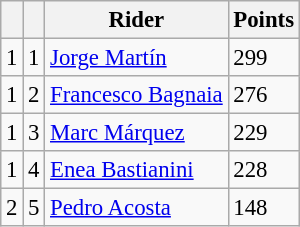<table class="wikitable" style="font-size: 95%;">
<tr>
<th></th>
<th></th>
<th>Rider</th>
<th>Points</th>
</tr>
<tr>
<td> 1</td>
<td align=center>1</td>
<td> <a href='#'>Jorge Martín</a></td>
<td align=left>299</td>
</tr>
<tr>
<td> 1</td>
<td align=center>2</td>
<td> <a href='#'>Francesco Bagnaia</a></td>
<td align=left>276</td>
</tr>
<tr>
<td> 1</td>
<td align=center>3</td>
<td> <a href='#'>Marc Márquez</a></td>
<td align=left>229</td>
</tr>
<tr>
<td> 1</td>
<td align=center>4</td>
<td> <a href='#'>Enea Bastianini</a></td>
<td align=left>228</td>
</tr>
<tr>
<td> 2</td>
<td align=center>5</td>
<td> <a href='#'>Pedro Acosta</a></td>
<td align=left>148</td>
</tr>
</table>
